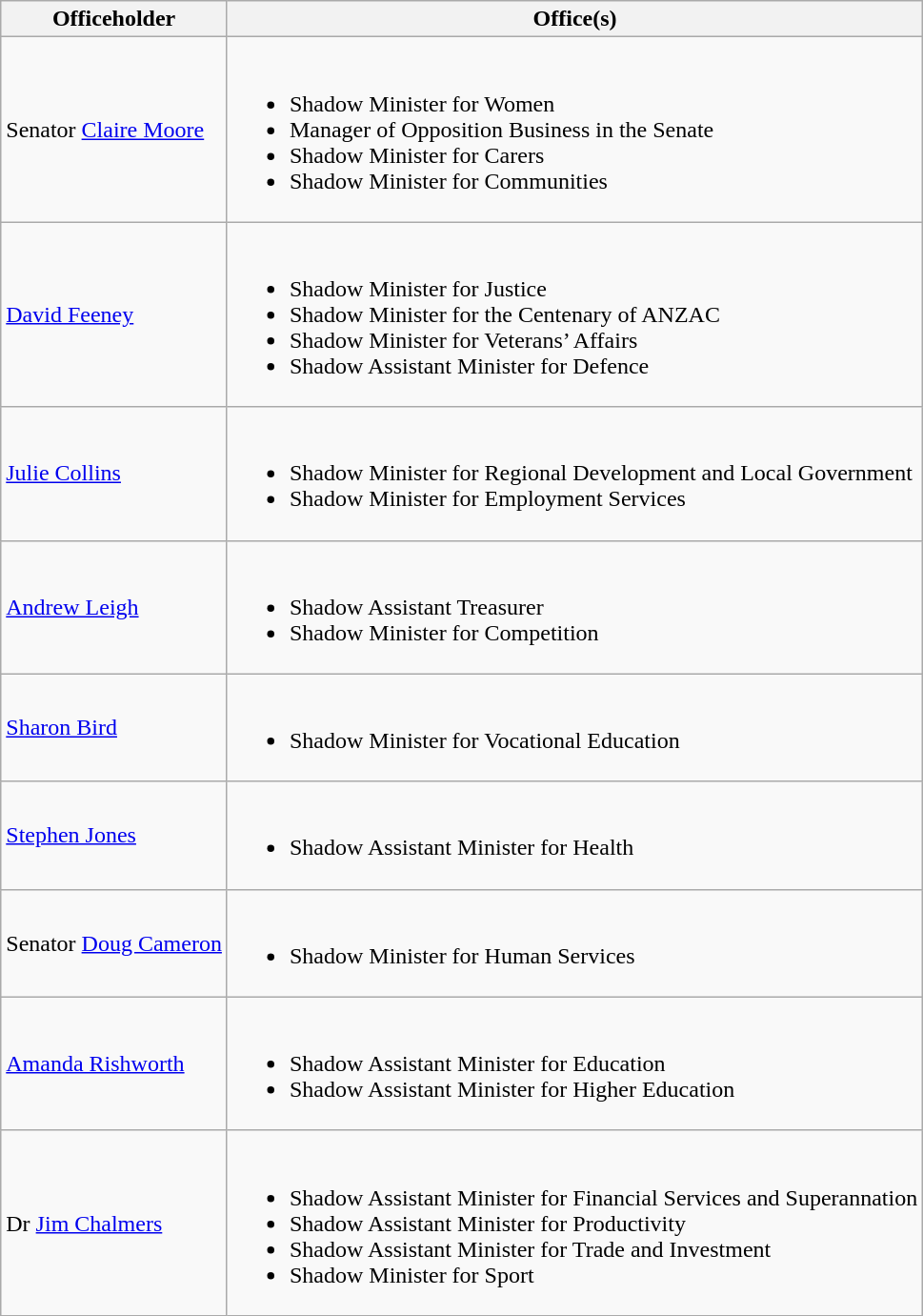<table class="wikitable">
<tr>
<th>Officeholder</th>
<th>Office(s)</th>
</tr>
<tr>
<td>Senator <a href='#'>Claire Moore</a></td>
<td><br><ul><li>Shadow Minister for Women</li><li>Manager of Opposition Business in the Senate</li><li>Shadow Minister for Carers</li><li>Shadow Minister for Communities</li></ul></td>
</tr>
<tr>
<td><a href='#'>David Feeney</a> </td>
<td><br><ul><li>Shadow Minister for Justice</li><li>Shadow Minister for the Centenary of ANZAC</li><li>Shadow Minister for Veterans’ Affairs</li><li>Shadow Assistant Minister for Defence</li></ul></td>
</tr>
<tr>
<td><a href='#'>Julie Collins</a> </td>
<td><br><ul><li>Shadow Minister for Regional Development and Local Government</li><li>Shadow Minister for Employment Services</li></ul></td>
</tr>
<tr>
<td><a href='#'>Andrew Leigh</a> </td>
<td><br><ul><li>Shadow Assistant Treasurer</li><li>Shadow Minister for Competition</li></ul></td>
</tr>
<tr>
<td><a href='#'>Sharon Bird</a> </td>
<td><br><ul><li>Shadow Minister for Vocational Education</li></ul></td>
</tr>
<tr>
<td><a href='#'>Stephen Jones</a> </td>
<td><br><ul><li>Shadow Assistant Minister for Health</li></ul></td>
</tr>
<tr>
<td>Senator <a href='#'>Doug Cameron</a></td>
<td><br><ul><li>Shadow Minister for Human Services</li></ul></td>
</tr>
<tr>
<td><a href='#'>Amanda Rishworth</a> </td>
<td><br><ul><li>Shadow Assistant Minister for Education</li><li>Shadow Assistant Minister for Higher Education</li></ul></td>
</tr>
<tr>
<td>Dr <a href='#'>Jim Chalmers</a> </td>
<td><br><ul><li>Shadow Assistant Minister for Financial Services and Superannation</li><li>Shadow Assistant Minister for Productivity</li><li>Shadow Assistant Minister for Trade and Investment</li><li>Shadow Minister for Sport</li></ul></td>
</tr>
</table>
